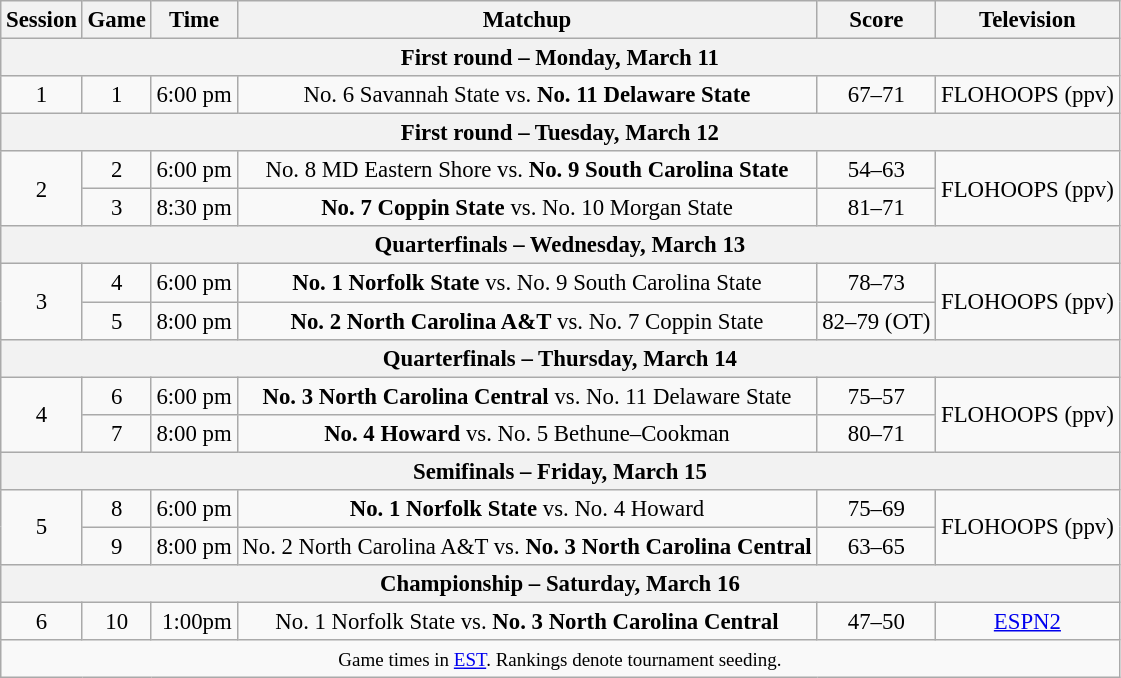<table class="wikitable" style="font-size: 95%; text-align:center">
<tr>
<th>Session</th>
<th>Game</th>
<th>Time</th>
<th>Matchup</th>
<th>Score</th>
<th>Television</th>
</tr>
<tr>
<th colspan=6>First round – Monday, March 11</th>
</tr>
<tr>
<td rowspan=1>1</td>
<td>1</td>
<td align=right>6:00 pm</td>
<td>No. 6 Savannah State vs. <strong>No. 11 Delaware State</strong></td>
<td>67–71</td>
<td rowspan=1>FLOHOOPS (ppv)</td>
</tr>
<tr>
<th colspan=6>First round – Tuesday, March 12</th>
</tr>
<tr>
<td rowspan=2>2</td>
<td>2</td>
<td align=right>6:00 pm</td>
<td>No. 8 MD Eastern Shore vs. <strong>No. 9 South Carolina State</strong></td>
<td>54–63</td>
<td rowspan=2>FLOHOOPS (ppv)</td>
</tr>
<tr>
<td>3</td>
<td align=right>8:30 pm</td>
<td><strong>No. 7 Coppin State</strong> vs. No. 10 Morgan State</td>
<td>81–71</td>
</tr>
<tr>
<th colspan=6>Quarterfinals – Wednesday, March 13</th>
</tr>
<tr>
<td rowspan=2>3</td>
<td>4</td>
<td align=right>6:00 pm</td>
<td><strong>No. 1 Norfolk State</strong> vs. No. 9 South Carolina State</td>
<td>78–73</td>
<td rowspan=2>FLOHOOPS (ppv)</td>
</tr>
<tr>
<td>5</td>
<td align=right>8:00 pm</td>
<td><strong>No. 2 North Carolina A&T</strong>  vs. No. 7 Coppin State</td>
<td>82–79 (OT)</td>
</tr>
<tr>
<th colspan=6>Quarterfinals – Thursday, March 14</th>
</tr>
<tr>
<td rowspan=2>4</td>
<td>6</td>
<td align=right>6:00 pm</td>
<td><strong>No. 3 North Carolina Central</strong> vs. No. 11 Delaware State</td>
<td>75–57</td>
<td rowspan=2>FLOHOOPS (ppv)</td>
</tr>
<tr>
<td>7</td>
<td align=right>8:00 pm</td>
<td><strong>No. 4 Howard</strong> vs. No. 5 Bethune–Cookman</td>
<td>80–71</td>
</tr>
<tr>
<th colspan=6>Semifinals – Friday, March 15</th>
</tr>
<tr>
<td rowspan=2>5</td>
<td>8</td>
<td align=right>6:00 pm</td>
<td><strong>No. 1 Norfolk State</strong> vs. No. 4 Howard</td>
<td>75–69</td>
<td rowspan=2>FLOHOOPS (ppv)</td>
</tr>
<tr>
<td>9</td>
<td align=right>8:00 pm</td>
<td>No. 2 North Carolina A&T vs. <strong>No. 3 North Carolina Central</strong></td>
<td>63–65</td>
</tr>
<tr>
<th colspan=6>Championship – Saturday, March 16</th>
</tr>
<tr>
<td rowspan=1>6</td>
<td>10</td>
<td align=right>1:00pm</td>
<td>No. 1 Norfolk State vs. <strong>No. 3 North Carolina Central</strong></td>
<td>47–50</td>
<td rowspan=1><a href='#'>ESPN2</a></td>
</tr>
<tr>
<td colspan=6><small>Game times in <a href='#'>EST</a>. Rankings denote tournament seeding.</small></td>
</tr>
</table>
